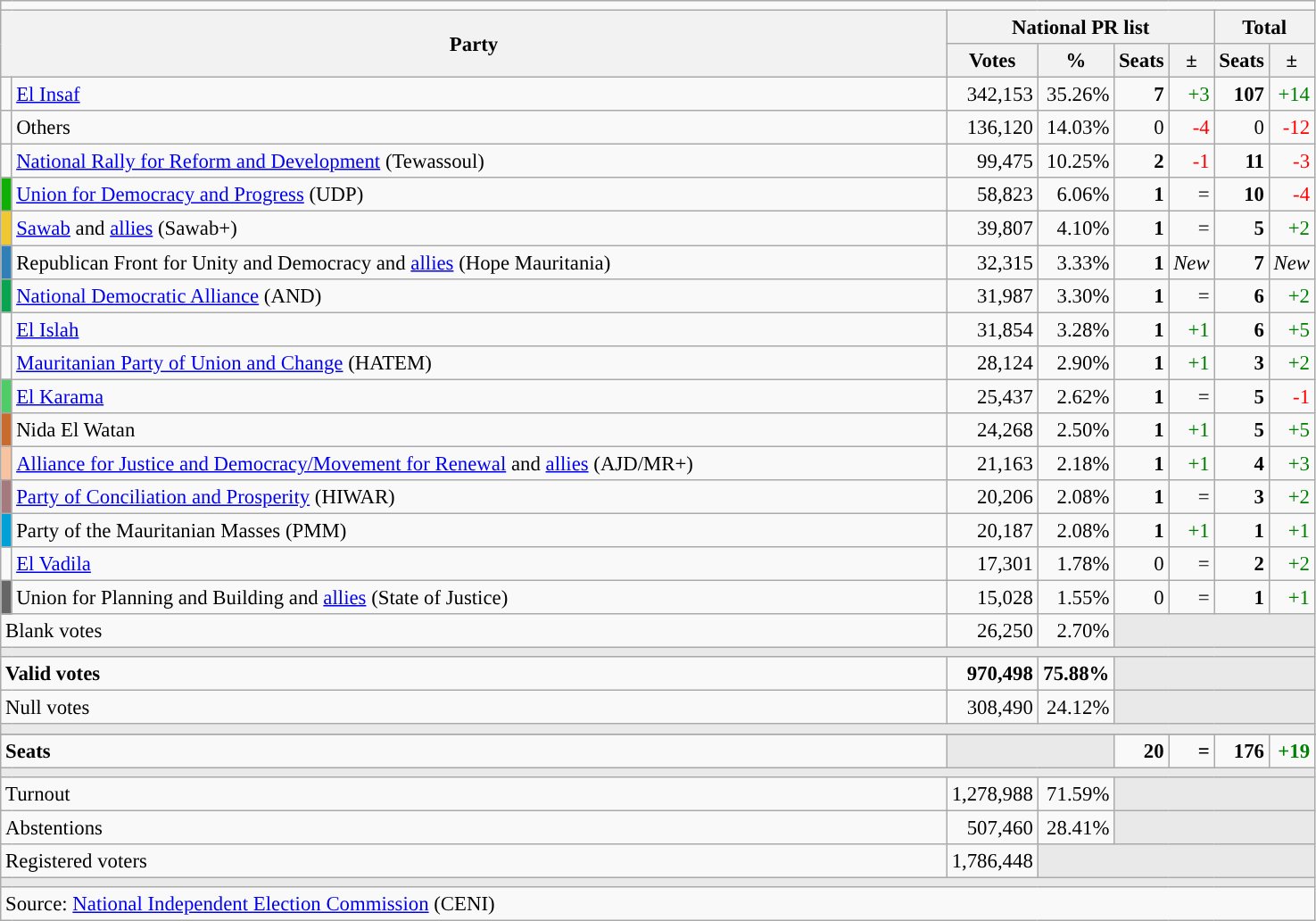<table class="wikitable" style="text-align:right;font-size:95%;">
<tr>
<td colspan="8"></td>
</tr>
<tr>
<th width="700" rowspan="2" colspan="2">Party</th>
<th colspan="4">National PR list</th>
<th colspan="3">Total</th>
</tr>
<tr>
<th width="50">Votes</th>
<th width="50">%</th>
<th width="25">Seats</th>
<th width="20">±</th>
<th width="25">Seats</th>
<th width="20">±</th>
</tr>
<tr>
<td width="1" style="color:inherit;background:"></td>
<td style="text-align:left;"><a href='#'>El Insaf</a></td>
<td>342,153</td>
<td>35.26%</td>
<td><strong>7</strong></td>
<td style="color:green;">+3</td>
<td><strong>107</strong></td>
<td style="color:green;">+14</td>
</tr>
<tr>
<td width="1" style="color:inherit;background:"></td>
<td style="text-align:left;">Others</td>
<td>136,120</td>
<td>14.03%</td>
<td>0</td>
<td style="color:red;">-4</td>
<td>0</td>
<td style="color:red;">-12</td>
</tr>
<tr>
<td width="1" style="color:inherit;background:"></td>
<td style="text-align:left;"><a href='#'>National Rally for Reform and Development</a> (Tewassoul)</td>
<td>99,475</td>
<td>10.25%</td>
<td><strong>2</strong></td>
<td style="color:red;">-1</td>
<td><strong>11</strong></td>
<td style="color:red;">-3</td>
</tr>
<tr>
<td width="1" style="color:inherit;background:#0FAF05;"></td>
<td style="text-align:left;"><a href='#'>Union for Democracy and Progress</a> (UDP)</td>
<td>58,823</td>
<td>6.06%</td>
<td><strong>1</strong></td>
<td>=</td>
<td><strong>10</strong></td>
<td style="color:red;">-4</td>
</tr>
<tr>
<td width="1" style="color:inherit;background:#F0C832;"></td>
<td style="text-align:left;"><a href='#'>Sawab</a> and <a href='#'>allies</a> (Sawab+)</td>
<td>39,807</td>
<td>4.10%</td>
<td><strong>1</strong></td>
<td>=</td>
<td><strong>5</strong></td>
<td style="color:green;">+2</td>
</tr>
<tr>
<td width="1" style="color:inherit;background:#3080B7;"></td>
<td style="text-align:left;">Republican Front for Unity and Democracy and <a href='#'>allies</a> (Hope Mauritania)</td>
<td>32,315</td>
<td>3.33%</td>
<td><strong>1</strong></td>
<td><em>New</em></td>
<td><strong>7</strong></td>
<td><em>New</em></td>
</tr>
<tr>
<td width="1" style="color:inherit;background:#0AA450;"></td>
<td style="text-align:left;"><a href='#'>National Democratic Alliance</a> (AND)</td>
<td>31,987</td>
<td>3.30%</td>
<td><strong>1</strong></td>
<td>=</td>
<td><strong>6</strong></td>
<td style="color:green;">+2</td>
</tr>
<tr>
<td width="1" style="color:inherit;background:"></td>
<td style="text-align:left;"><a href='#'>El Islah</a></td>
<td>31,854</td>
<td>3.28%</td>
<td><strong>1</strong></td>
<td style="color:green;">+1</td>
<td><strong>6</strong></td>
<td style="color:green;">+5</td>
</tr>
<tr>
<td width="1" style="color:inherit;background:"></td>
<td style="text-align:left;"><a href='#'>Mauritanian Party of Union and Change</a> (HATEM)</td>
<td>28,124</td>
<td>2.90%</td>
<td><strong>1</strong></td>
<td style="color:green;">+1</td>
<td><strong>3</strong></td>
<td style="color:green;">+2</td>
</tr>
<tr>
<td width="1" style="color:inherit;background:#4FCB68;"></td>
<td style="text-align:left;"><a href='#'>El Karama</a></td>
<td>25,437</td>
<td>2.62%</td>
<td><strong>1</strong></td>
<td>=</td>
<td><strong>5</strong></td>
<td style="color:red;">-1</td>
</tr>
<tr>
<td width="1" style="color:inherit;background:#C96A2F;"></td>
<td style="text-align:left;">Nida El Watan</td>
<td>24,268</td>
<td>2.50%</td>
<td><strong>1</strong></td>
<td style="color:green;">+1</td>
<td><strong>5</strong></td>
<td style="color:green;">+5</td>
</tr>
<tr>
<td width="1" style="color:inherit;background:#F8C3A0;"></td>
<td style="text-align:left;"><a href='#'>Alliance for Justice and Democracy/Movement for Renewal</a> and <a href='#'>allies</a> (AJD/MR+)</td>
<td>21,163</td>
<td>2.18%</td>
<td><strong>1</strong></td>
<td style="color:green;">+1</td>
<td><strong>4</strong></td>
<td style="color:green;">+3</td>
</tr>
<tr>
<td width="1" style="color:inherit;background:#A47A7E;"></td>
<td style="text-align:left;"><a href='#'>Party of Conciliation and Prosperity</a> (HIWAR)</td>
<td>20,206</td>
<td>2.08%</td>
<td><strong>1</strong></td>
<td>=</td>
<td><strong>3</strong></td>
<td style="color:green;">+2</td>
</tr>
<tr>
<td width="1" style="color:inherit;background:#00A1D7;"></td>
<td style="text-align:left;">Party of the Mauritanian Masses (PMM)</td>
<td>20,187</td>
<td>2.08%</td>
<td><strong>1</strong></td>
<td style="color:green;">+1</td>
<td><strong>1</strong></td>
<td style="color:green;">+1</td>
</tr>
<tr>
<td width="1" style="color:inherit;background:"></td>
<td style="text-align:left;"><a href='#'>El Vadila</a></td>
<td>17,301</td>
<td>1.78%</td>
<td>0</td>
<td>=</td>
<td><strong>2</strong></td>
<td style="color:green;">+2</td>
</tr>
<tr>
<td width="1" style="color:inherit;background:#666666;"></td>
<td style="text-align:left;">Union for Planning and Building and <a href='#'>allies</a> (State of Justice)</td>
<td>15,028</td>
<td>1.55%</td>
<td>0</td>
<td>=</td>
<td><strong>1</strong></td>
<td style="color:green;">+1</td>
</tr>
<tr>
<td colspan="2" style="text-align:left;">Blank votes</td>
<td>26,250</td>
<td>2.70%</td>
<td colspan="4" style="background:#E9E9E9;"></td>
</tr>
<tr>
<td colspan="8" style="background:#E9E9E9;"></td>
</tr>
<tr style="font-weight:bold;">
<td colspan="2" style="text-align:left;">Valid votes</td>
<td>970,498</td>
<td>75.88%</td>
<td colspan="4" style="background:#E9E9E9;"></td>
</tr>
<tr>
<td colspan="2" style="text-align:left;">Null votes</td>
<td>308,490</td>
<td>24.12%</td>
<td colspan="4" style="background:#E9E9E9;"></td>
</tr>
<tr>
<td colspan="8" style="background:#E9E9E9;"></td>
</tr>
<tr>
</tr>
<tr style="font-weight:bold;">
<td colspan="2" style="text-align:left;">Seats</td>
<td colspan="2" style="background:#E9E9E9;"></td>
<td>20</td>
<td>=</td>
<td>176</td>
<td style="color:green;">+19</td>
</tr>
<tr>
<td colspan="8" style="background:#E9E9E9;"></td>
</tr>
<tr>
<td colspan="2" style="text-align:left;">Turnout</td>
<td>1,278,988</td>
<td>71.59%</td>
<td colspan="4" style="background:#E9E9E9;"></td>
</tr>
<tr>
<td colspan="2" style="text-align:left;">Abstentions</td>
<td>507,460</td>
<td>28.41%</td>
<td colspan="4" style="background:#E9E9E9;"></td>
</tr>
<tr>
<td colspan="2" style="text-align:left;">Registered voters</td>
<td>1,786,448</td>
<td colspan="5" style="background:#E9E9E9;"></td>
</tr>
<tr>
<td colspan="8" style="background:#E9E9E9;"></td>
</tr>
<tr>
<td colspan="8" style="text-align:left;">Source: <a href='#'>National Independent Election Commission</a> (CENI)</td>
</tr>
</table>
